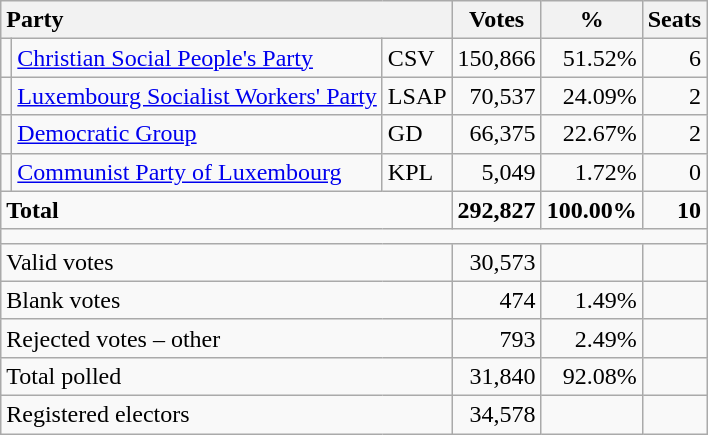<table class="wikitable" border="1" style="text-align:right;">
<tr>
<th style="text-align:left;" valign=bottom colspan=3>Party</th>
<th align=center valign=bottom width="50">Votes</th>
<th align=center valign=bottom width="50">%</th>
<th align=center>Seats</th>
</tr>
<tr>
<td></td>
<td align=left><a href='#'>Christian Social People's Party</a></td>
<td align=left>CSV</td>
<td>150,866</td>
<td>51.52%</td>
<td>6</td>
</tr>
<tr>
<td></td>
<td align=left><a href='#'>Luxembourg Socialist Workers' Party</a></td>
<td align=left>LSAP</td>
<td>70,537</td>
<td>24.09%</td>
<td>2</td>
</tr>
<tr>
<td></td>
<td align=left><a href='#'>Democratic Group</a></td>
<td align=left>GD</td>
<td>66,375</td>
<td>22.67%</td>
<td>2</td>
</tr>
<tr>
<td></td>
<td align=left><a href='#'>Communist Party of Luxembourg</a></td>
<td align=left>KPL</td>
<td>5,049</td>
<td>1.72%</td>
<td>0</td>
</tr>
<tr style="font-weight:bold">
<td align=left colspan=3>Total</td>
<td>292,827</td>
<td>100.00%</td>
<td>10</td>
</tr>
<tr>
<td colspan=6 height="2"></td>
</tr>
<tr>
<td align=left colspan=3>Valid votes</td>
<td>30,573</td>
<td></td>
<td></td>
</tr>
<tr>
<td align=left colspan=3>Blank votes</td>
<td>474</td>
<td>1.49%</td>
<td></td>
</tr>
<tr>
<td align=left colspan=3>Rejected votes – other</td>
<td>793</td>
<td>2.49%</td>
<td></td>
</tr>
<tr>
<td align=left colspan=3>Total polled</td>
<td>31,840</td>
<td>92.08%</td>
<td></td>
</tr>
<tr>
<td align=left colspan=3>Registered electors</td>
<td>34,578</td>
<td></td>
<td></td>
</tr>
</table>
